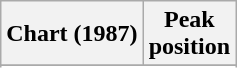<table class="wikitable sortable">
<tr>
<th align="left">Chart (1987)</th>
<th align="left">Peak<br>position</th>
</tr>
<tr>
</tr>
<tr>
</tr>
<tr>
</tr>
</table>
